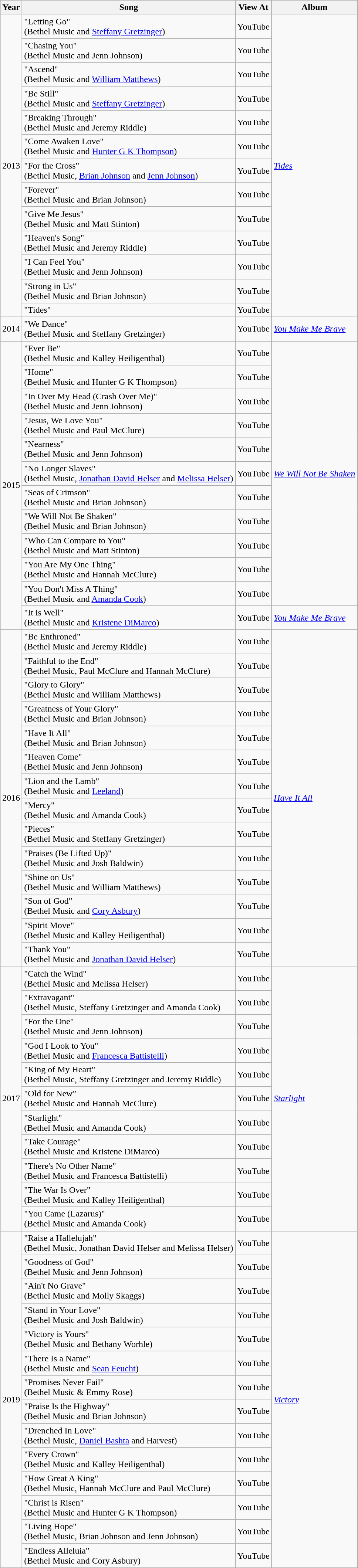<table class="wikitable plainrowheaders">
<tr>
<th scope="col">Year</th>
<th scope="col">Song</th>
<th scope="col">View At</th>
<th scope="col">Album</th>
</tr>
<tr>
<td rowspan="13">2013</td>
<td>"Letting Go"<br>(Bethel Music and <a href='#'>Steffany Gretzinger</a>)</td>
<td>YouTube</td>
<td rowspan="13"><em><a href='#'>Tides</a></em></td>
</tr>
<tr>
<td>"Chasing You"<br>(Bethel Music and Jenn Johnson)</td>
<td>YouTube</td>
</tr>
<tr>
<td>"Ascend"<br>(Bethel Music and <a href='#'>William Matthews</a>)</td>
<td>YouTube</td>
</tr>
<tr>
<td>"Be Still"<br>(Bethel Music and <a href='#'>Steffany Gretzinger</a>)</td>
<td>YouTube</td>
</tr>
<tr>
<td>"Breaking Through"<br>(Bethel Music and Jeremy Riddle)</td>
<td>YouTube</td>
</tr>
<tr>
<td>"Come Awaken Love"<br>(Bethel Music and <a href='#'>Hunter G K Thompson</a>)</td>
<td>YouTube</td>
</tr>
<tr>
<td>"For the Cross"<br>(Bethel Music, <a href='#'>Brian Johnson</a> and <a href='#'>Jenn Johnson</a>)</td>
<td>YouTube</td>
</tr>
<tr>
<td>"Forever"<br>(Bethel Music and Brian Johnson)</td>
<td>YouTube</td>
</tr>
<tr>
<td>"Give Me Jesus"<br>(Bethel Music and Matt Stinton)</td>
<td>YouTube</td>
</tr>
<tr>
<td>"Heaven's Song"<br>(Bethel Music and Jeremy Riddle)</td>
<td>YouTube</td>
</tr>
<tr>
<td>"I Can Feel You"<br>(Bethel Music and Jenn Johnson)</td>
<td>YouTube</td>
</tr>
<tr>
<td>"Strong in Us"<br>(Bethel Music and Brian Johnson)</td>
<td>YouTube</td>
</tr>
<tr>
<td>"Tides"</td>
<td>YouTube</td>
</tr>
<tr>
<td>2014</td>
<td>"We Dance"<br>(Bethel Music and Steffany Gretzinger)</td>
<td>YouTube</td>
<td><em><a href='#'>You Make Me Brave</a></em></td>
</tr>
<tr>
<td rowspan="12">2015</td>
<td>"Ever Be"<br>(Bethel Music and Kalley Heiligenthal)</td>
<td>YouTube</td>
<td rowspan="11"><em><a href='#'>We Will Not Be Shaken</a></em></td>
</tr>
<tr>
<td>"Home"<br>(Bethel Music and Hunter G K Thompson)</td>
<td>YouTube</td>
</tr>
<tr>
<td>"In Over My Head (Crash Over Me)"<br>(Bethel Music and Jenn Johnson)</td>
<td>YouTube</td>
</tr>
<tr>
<td>"Jesus, We Love You"<br>(Bethel Music and Paul McClure)</td>
<td>YouTube</td>
</tr>
<tr>
<td>"Nearness"<br>(Bethel Music and Jenn Johnson)</td>
<td>YouTube</td>
</tr>
<tr>
<td>"No Longer Slaves"<br>(Bethel Music, <a href='#'>Jonathan David Helser</a> and <a href='#'>Melissa Helser</a>)</td>
<td>YouTube</td>
</tr>
<tr>
<td>"Seas of Crimson"<br>(Bethel Music and Brian Johnson)</td>
<td>YouTube</td>
</tr>
<tr>
<td>"We Will Not Be Shaken"<br>(Bethel Music and Brian Johnson)</td>
<td>YouTube</td>
</tr>
<tr>
<td>"Who Can Compare to You"<br>(Bethel Music and Matt Stinton)</td>
<td>YouTube</td>
</tr>
<tr>
<td>"You Are My One Thing"<br>(Bethel Music and Hannah McClure)</td>
<td>YouTube</td>
</tr>
<tr>
<td>"You Don't Miss A Thing"<br>(Bethel Music and <a href='#'>Amanda Cook</a>)</td>
<td>YouTube</td>
</tr>
<tr>
<td>"It is Well"<br>(Bethel Music and <a href='#'>Kristene DiMarco</a>)</td>
<td>YouTube</td>
<td><em><a href='#'>You Make Me Brave</a></em></td>
</tr>
<tr>
<td rowspan="14">2016</td>
<td>"Be Enthroned"<br>(Bethel Music and Jeremy Riddle)</td>
<td>YouTube</td>
<td rowspan="14"><em><a href='#'>Have It All</a></em></td>
</tr>
<tr>
<td>"Faithful to the End"<br>(Bethel Music, Paul McClure and Hannah McClure)</td>
<td>YouTube</td>
</tr>
<tr>
<td>"Glory to Glory"<br>(Bethel Music and William Matthews)</td>
<td>YouTube</td>
</tr>
<tr>
<td>"Greatness of Your Glory"<br>(Bethel Music and Brian Johnson)</td>
<td>YouTube</td>
</tr>
<tr>
<td>"Have It All"<br>(Bethel Music and Brian Johnson)</td>
<td>YouTube</td>
</tr>
<tr>
<td>"Heaven Come"<br>(Bethel Music and Jenn Johnson)</td>
<td>YouTube</td>
</tr>
<tr>
<td>"Lion and the Lamb"<br>(Bethel Music and <a href='#'>Leeland</a>)</td>
<td>YouTube</td>
</tr>
<tr>
<td>"Mercy"<br>(Bethel Music and Amanda Cook)</td>
<td>YouTube</td>
</tr>
<tr>
<td>"Pieces"<br>(Bethel Music and Steffany Gretzinger)</td>
<td>YouTube</td>
</tr>
<tr>
<td>"Praises (Be Lifted Up)"<br>(Bethel Music and Josh Baldwin)</td>
<td>YouTube</td>
</tr>
<tr>
<td>"Shine on Us"<br>(Bethel Music and William Matthews)</td>
<td>YouTube</td>
</tr>
<tr>
<td>"Son of God"<br>(Bethel Music and <a href='#'>Cory Asbury</a>)</td>
<td>YouTube</td>
</tr>
<tr>
<td>"Spirit Move"<br>(Bethel Music and Kalley Heiligenthal)</td>
<td>YouTube</td>
</tr>
<tr>
<td>"Thank You"<br>(Bethel Music and <a href='#'>Jonathan David Helser</a>)</td>
<td>YouTube</td>
</tr>
<tr>
<td rowspan="11">2017</td>
<td>"Catch the Wind"<br>(Bethel Music and Melissa Helser)</td>
<td>YouTube</td>
<td rowspan="11"><em><a href='#'>Starlight</a></em></td>
</tr>
<tr>
<td>"Extravagant"<br>(Bethel Music, Steffany Gretzinger and Amanda Cook)</td>
<td>YouTube</td>
</tr>
<tr>
<td>"For the One"<br>(Bethel Music and Jenn Johnson)</td>
<td>YouTube</td>
</tr>
<tr>
<td>"God I Look to You"<br>(Bethel Music and <a href='#'>Francesca Battistelli</a>)</td>
<td>YouTube</td>
</tr>
<tr>
<td>"King of My Heart"<br>(Bethel Music, Steffany Gretzinger and Jeremy Riddle)</td>
<td>YouTube</td>
</tr>
<tr>
<td>"Old for New"<br>(Bethel Music and Hannah McClure)</td>
<td>YouTube</td>
</tr>
<tr>
<td>"Starlight"<br>(Bethel Music and Amanda Cook)</td>
<td>YouTube</td>
</tr>
<tr>
<td>"Take Courage"<br>(Bethel Music and Kristene DiMarco)</td>
<td>YouTube</td>
</tr>
<tr>
<td>"There's No Other Name"<br>(Bethel Music and Francesca Battistelli)</td>
<td>YouTube</td>
</tr>
<tr>
<td>"The War Is Over"<br>(Bethel Music and Kalley Heiligenthal)</td>
<td>YouTube</td>
</tr>
<tr>
<td>"You Came (Lazarus)"<br>(Bethel Music and Amanda Cook)</td>
<td>YouTube</td>
</tr>
<tr>
<td rowspan="14">2019</td>
<td>"Raise a Hallelujah"<br>(Bethel Music, Jonathan David Helser and Melissa Helser)</td>
<td>YouTube</td>
<td rowspan="14"><a href='#'><em>Victory</em></a></td>
</tr>
<tr>
<td>"Goodness of God"<br>(Bethel Music and Jenn Johnson)</td>
<td>YouTube</td>
</tr>
<tr>
<td>"Ain't No Grave"<br>(Bethel Music and Molly Skaggs)</td>
<td>YouTube</td>
</tr>
<tr>
<td>"Stand in Your Love"<br>(Bethel Music and Josh Baldwin)</td>
<td>YouTube</td>
</tr>
<tr>
<td>"Victory is Yours"<br>(Bethel Music and Bethany Worhle)</td>
<td>YouTube</td>
</tr>
<tr>
<td>"There Is a Name"<br>(Bethel Music and <a href='#'>Sean Feucht</a>)</td>
<td>YouTube</td>
</tr>
<tr>
<td>"Promises Never Fail"<br>(Bethel Music & Emmy Rose)</td>
<td>YouTube</td>
</tr>
<tr>
<td>"Praise Is the Highway"<br>(Bethel Music and Brian Johnson)</td>
<td>YouTube</td>
</tr>
<tr>
<td>"Drenched In Love"<br>(Bethel Music, <a href='#'>Daniel Bashta</a> and Harvest)</td>
<td>YouTube</td>
</tr>
<tr>
<td>"Every Crown"<br>(Bethel Music and Kalley Heiligenthal)</td>
<td>YouTube</td>
</tr>
<tr>
<td>"How Great A King"<br>(Bethel Music, Hannah McClure and Paul McClure)</td>
<td>YouTube</td>
</tr>
<tr>
<td>"Christ is Risen"<br>(Bethel Music and Hunter G K Thompson)</td>
<td>YouTube</td>
</tr>
<tr>
<td>"Living Hope"<br>(Bethel Music, Brian Johnson and Jenn Johnson)</td>
<td>YouTube</td>
</tr>
<tr>
<td>"Endless Alleluia"<br>(Bethel Music and Cory Asbury)</td>
<td>YouTube</td>
</tr>
</table>
